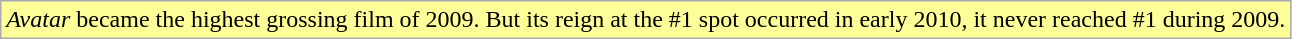<table class="wikitable">
<tr>
<td style="background-color:#FFFF99"><em>Avatar</em> became the highest grossing film of 2009. But its reign at the #1 spot occurred in early 2010, it never reached #1 during 2009.</td>
</tr>
</table>
